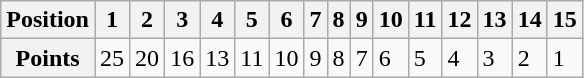<table class="wikitable">
<tr>
<th>Position</th>
<th>1</th>
<th>2</th>
<th>3</th>
<th>4</th>
<th>5</th>
<th>6</th>
<th>7</th>
<th>8</th>
<th>9</th>
<th>10</th>
<th>11</th>
<th>12</th>
<th>13</th>
<th>14</th>
<th>15</th>
</tr>
<tr>
<th>Points</th>
<td>25</td>
<td>20</td>
<td>16</td>
<td>13</td>
<td>11</td>
<td>10</td>
<td>9</td>
<td>8</td>
<td>7</td>
<td>6</td>
<td>5</td>
<td>4</td>
<td>3</td>
<td>2</td>
<td>1</td>
</tr>
</table>
